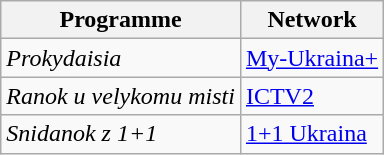<table class="wikitable">
<tr>
<th>Programme</th>
<th>Network</th>
</tr>
<tr>
<td><em>Prokydaisia</em></td>
<td><a href='#'>My-Ukraina+</a></td>
</tr>
<tr>
<td><em>Ranok u velykomu misti</em></td>
<td><a href='#'>ICTV2</a></td>
</tr>
<tr>
<td><em>Snidanok z 1+1</em></td>
<td><a href='#'>1+1 Ukraina</a></td>
</tr>
</table>
